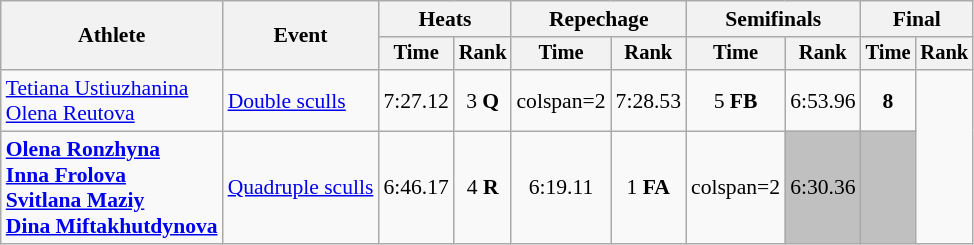<table class="wikitable" style="font-size:90%">
<tr>
<th rowspan="2">Athlete</th>
<th rowspan="2">Event</th>
<th colspan="2">Heats</th>
<th colspan="2">Repechage</th>
<th colspan="2">Semifinals</th>
<th colspan="2">Final</th>
</tr>
<tr style="font-size:95%">
<th>Time</th>
<th>Rank</th>
<th>Time</th>
<th>Rank</th>
<th>Time</th>
<th>Rank</th>
<th>Time</th>
<th>Rank</th>
</tr>
<tr align=center>
<td align=left><a href='#'>Tetiana Ustiuzhanina</a><br><a href='#'>Olena Reutova</a></td>
<td align=left><a href='#'>Double sculls</a></td>
<td>7:27.12</td>
<td>3 <strong>Q</strong></td>
<td>colspan=2 </td>
<td>7:28.53</td>
<td>5 <strong>FB</strong></td>
<td>6:53.96</td>
<td><strong>8</strong></td>
</tr>
<tr align=center>
<td align=left><strong><a href='#'>Olena Ronzhyna</a><br><a href='#'>Inna Frolova</a><br><a href='#'>Svitlana Maziy</a><br><a href='#'>Dina Miftakhutdynova</a></strong></td>
<td align=left><a href='#'>Quadruple sculls</a></td>
<td>6:46.17</td>
<td>4 <strong>R</strong></td>
<td>6:19.11</td>
<td>1 <strong>FA</strong></td>
<td>colspan=2 </td>
<td align="center" bgcolor='silver'>6:30.36</td>
<td align="center" bgcolor='silver'></td>
</tr>
</table>
